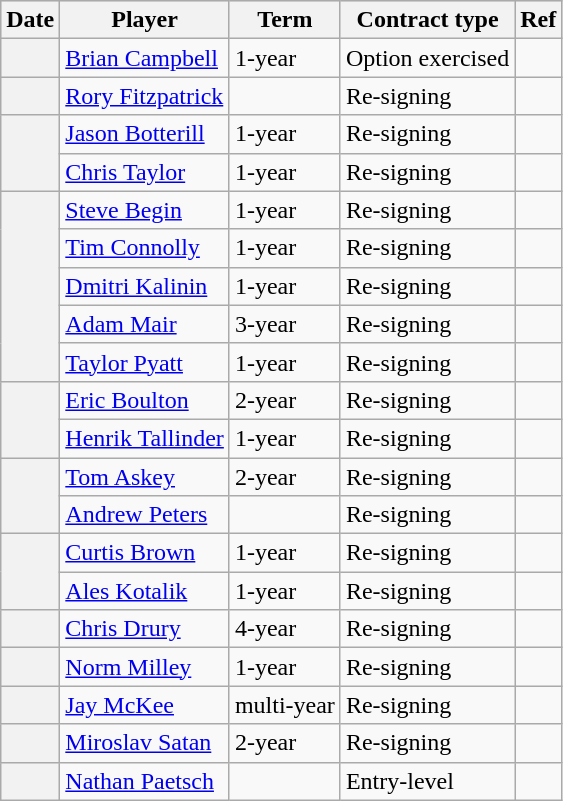<table class="wikitable plainrowheaders">
<tr style="background:#ddd; text-align:center;">
<th>Date</th>
<th>Player</th>
<th>Term</th>
<th>Contract type</th>
<th>Ref</th>
</tr>
<tr>
<th scope="row"></th>
<td><a href='#'>Brian Campbell</a></td>
<td>1-year</td>
<td>Option exercised</td>
<td></td>
</tr>
<tr>
<th scope="row"></th>
<td><a href='#'>Rory Fitzpatrick</a></td>
<td></td>
<td>Re-signing</td>
<td></td>
</tr>
<tr>
<th scope="row" rowspan=2></th>
<td><a href='#'>Jason Botterill</a></td>
<td>1-year</td>
<td>Re-signing</td>
<td></td>
</tr>
<tr>
<td><a href='#'>Chris Taylor</a></td>
<td>1-year</td>
<td>Re-signing</td>
<td></td>
</tr>
<tr>
<th scope="row" rowspan=5></th>
<td><a href='#'>Steve Begin</a></td>
<td>1-year</td>
<td>Re-signing</td>
<td></td>
</tr>
<tr>
<td><a href='#'>Tim Connolly</a></td>
<td>1-year</td>
<td>Re-signing</td>
<td></td>
</tr>
<tr>
<td><a href='#'>Dmitri Kalinin</a></td>
<td>1-year</td>
<td>Re-signing</td>
<td></td>
</tr>
<tr>
<td><a href='#'>Adam Mair</a></td>
<td>3-year</td>
<td>Re-signing</td>
<td></td>
</tr>
<tr>
<td><a href='#'>Taylor Pyatt</a></td>
<td>1-year</td>
<td>Re-signing</td>
<td></td>
</tr>
<tr>
<th scope="row" rowspan=2></th>
<td><a href='#'>Eric Boulton</a></td>
<td>2-year</td>
<td>Re-signing</td>
<td></td>
</tr>
<tr>
<td><a href='#'>Henrik Tallinder</a></td>
<td>1-year</td>
<td>Re-signing</td>
<td></td>
</tr>
<tr>
<th scope="row" rowspan=2></th>
<td><a href='#'>Tom Askey</a></td>
<td>2-year</td>
<td>Re-signing</td>
<td></td>
</tr>
<tr>
<td><a href='#'>Andrew Peters</a></td>
<td></td>
<td>Re-signing</td>
<td></td>
</tr>
<tr>
<th scope="row" rowspan=2></th>
<td><a href='#'>Curtis Brown</a></td>
<td>1-year</td>
<td>Re-signing</td>
<td></td>
</tr>
<tr>
<td><a href='#'>Ales Kotalik</a></td>
<td>1-year</td>
<td>Re-signing</td>
<td></td>
</tr>
<tr>
<th scope="row"></th>
<td><a href='#'>Chris Drury</a></td>
<td>4-year</td>
<td>Re-signing</td>
<td></td>
</tr>
<tr>
<th scope="row"></th>
<td><a href='#'>Norm Milley</a></td>
<td>1-year</td>
<td>Re-signing</td>
<td></td>
</tr>
<tr>
<th scope="row"></th>
<td><a href='#'>Jay McKee</a></td>
<td>multi-year</td>
<td>Re-signing</td>
<td></td>
</tr>
<tr>
<th scope="row"></th>
<td><a href='#'>Miroslav Satan</a></td>
<td>2-year</td>
<td>Re-signing</td>
<td></td>
</tr>
<tr>
<th scope="row"></th>
<td><a href='#'>Nathan Paetsch</a></td>
<td></td>
<td>Entry-level</td>
<td></td>
</tr>
</table>
